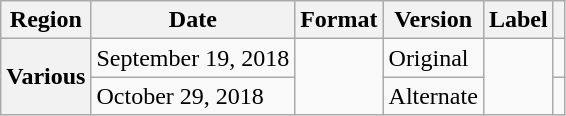<table class="wikitable plainrowheaders">
<tr>
<th scope="col">Region</th>
<th scope="col">Date</th>
<th scope="col">Format</th>
<th scope="col">Version</th>
<th scope="col">Label</th>
<th scope="col"></th>
</tr>
<tr>
<th scope="row" rowspan="2">Various</th>
<td>September 19, 2018</td>
<td rowspan="2"></td>
<td>Original</td>
<td rowspan="2"></td>
<td></td>
</tr>
<tr>
<td>October 29, 2018</td>
<td>Alternate</td>
<td></td>
</tr>
</table>
